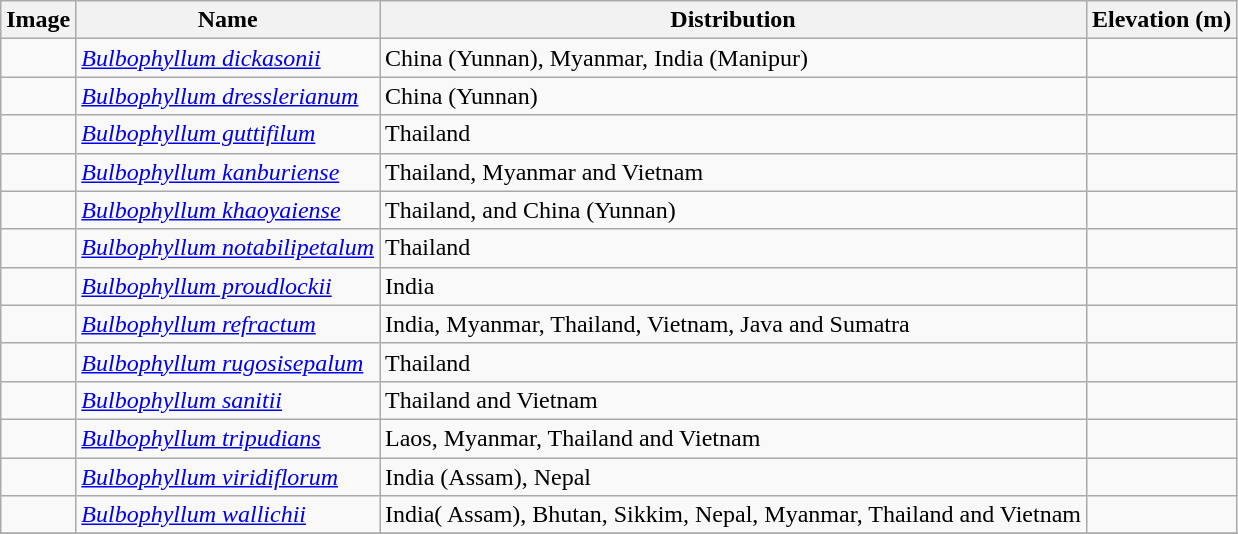<table class="wikitable collapsible">
<tr>
<th>Image</th>
<th>Name</th>
<th>Distribution</th>
<th>Elevation (m)</th>
</tr>
<tr>
<td></td>
<td><em><a href='#'>Bulbophyllum dickasonii</a></em> </td>
<td>China (Yunnan), Myanmar, India (Manipur)</td>
<td></td>
</tr>
<tr>
<td></td>
<td><em><a href='#'>Bulbophyllum dresslerianum</a></em> </td>
<td>China (Yunnan)</td>
<td></td>
</tr>
<tr>
<td></td>
<td><em><a href='#'>Bulbophyllum guttifilum</a></em> </td>
<td>Thailand</td>
<td></td>
</tr>
<tr>
<td></td>
<td><em><a href='#'>Bulbophyllum kanburiense</a></em> </td>
<td>Thailand, Myanmar and Vietnam</td>
<td></td>
</tr>
<tr>
<td></td>
<td><em><a href='#'>Bulbophyllum khaoyaiense</a></em> </td>
<td>Thailand, and China (Yunnan)</td>
<td></td>
</tr>
<tr>
<td></td>
<td><em><a href='#'>Bulbophyllum notabilipetalum</a></em> </td>
<td>Thailand</td>
<td></td>
</tr>
<tr>
<td></td>
<td><em><a href='#'>Bulbophyllum proudlockii</a></em> </td>
<td>India</td>
<td></td>
</tr>
<tr>
<td></td>
<td><em><a href='#'>Bulbophyllum refractum</a></em> </td>
<td>India, Myanmar, Thailand, Vietnam, Java and Sumatra</td>
<td></td>
</tr>
<tr>
<td></td>
<td><em><a href='#'>Bulbophyllum rugosisepalum</a></em> </td>
<td>Thailand</td>
<td></td>
</tr>
<tr>
<td></td>
<td><em><a href='#'>Bulbophyllum sanitii</a></em> </td>
<td>Thailand and Vietnam</td>
<td></td>
</tr>
<tr>
<td></td>
<td><em><a href='#'>Bulbophyllum tripudians</a></em> </td>
<td>Laos, Myanmar, Thailand and Vietnam</td>
<td></td>
</tr>
<tr>
<td></td>
<td><em><a href='#'>Bulbophyllum viridiflorum</a></em> </td>
<td>India (Assam), Nepal</td>
<td></td>
</tr>
<tr>
<td></td>
<td><em><a href='#'>Bulbophyllum wallichii</a></em> </td>
<td>India( Assam), Bhutan, Sikkim, Nepal, Myanmar, Thailand and Vietnam</td>
<td></td>
</tr>
<tr>
</tr>
</table>
